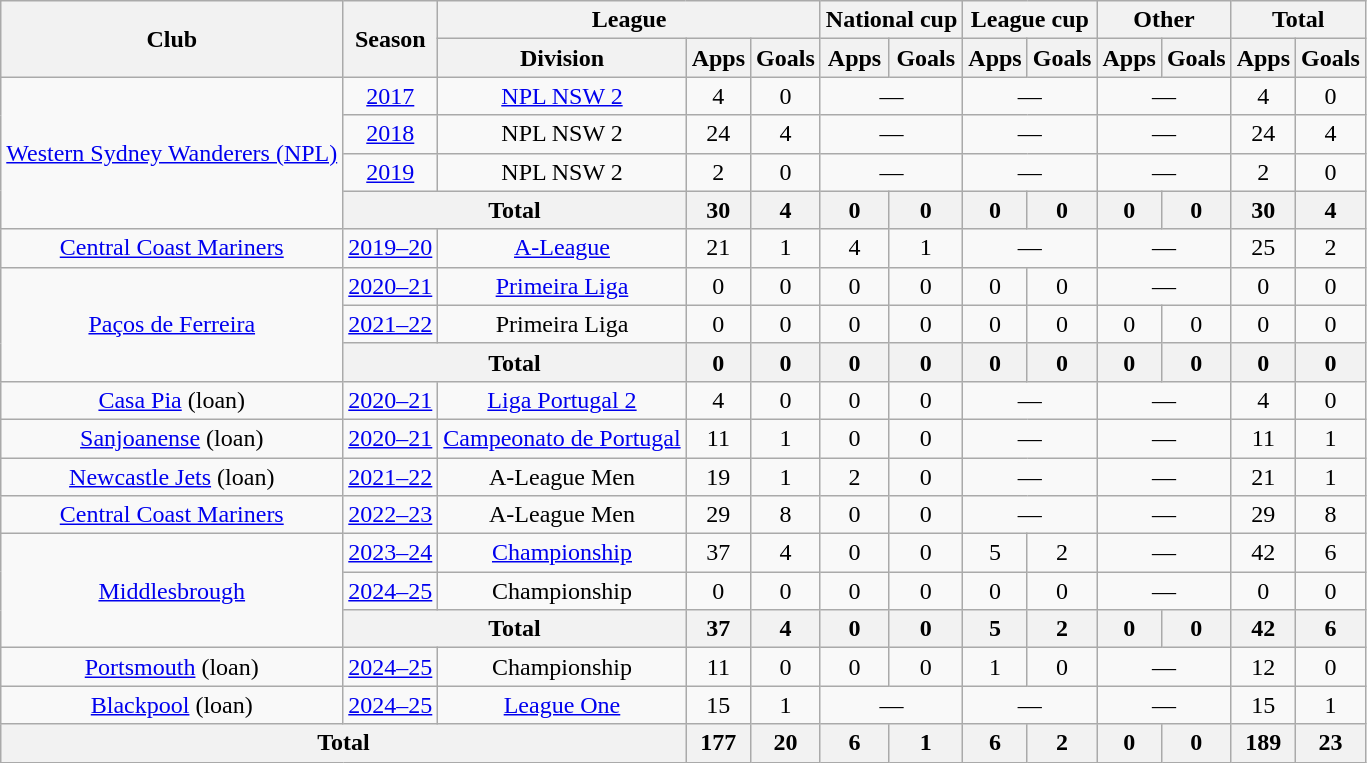<table class="wikitable" style="text-align:center">
<tr>
<th rowspan="2">Club</th>
<th rowspan="2">Season</th>
<th colspan="3">League</th>
<th colspan="2">National cup</th>
<th colspan="2">League cup</th>
<th colspan="2">Other</th>
<th colspan="2">Total</th>
</tr>
<tr>
<th>Division</th>
<th>Apps</th>
<th>Goals</th>
<th>Apps</th>
<th>Goals</th>
<th>Apps</th>
<th>Goals</th>
<th>Apps</th>
<th>Goals</th>
<th>Apps</th>
<th>Goals</th>
</tr>
<tr>
<td rowspan="4"><a href='#'>Western Sydney Wanderers (NPL)</a></td>
<td><a href='#'>2017</a></td>
<td><a href='#'>NPL NSW 2</a></td>
<td>4</td>
<td>0</td>
<td colspan=2>—</td>
<td colspan=2>—</td>
<td colspan=2>—</td>
<td>4</td>
<td>0</td>
</tr>
<tr>
<td><a href='#'>2018</a></td>
<td>NPL NSW 2</td>
<td>24</td>
<td>4</td>
<td colspan=2>—</td>
<td colspan=2>—</td>
<td colspan=2>—</td>
<td>24</td>
<td>4</td>
</tr>
<tr>
<td><a href='#'>2019</a></td>
<td>NPL NSW 2</td>
<td>2</td>
<td>0</td>
<td colspan=2>—</td>
<td colspan=2>—</td>
<td colspan=2>—</td>
<td>2</td>
<td>0</td>
</tr>
<tr>
<th colspan="2">Total</th>
<th>30</th>
<th>4</th>
<th>0</th>
<th>0</th>
<th>0</th>
<th>0</th>
<th>0</th>
<th>0</th>
<th>30</th>
<th>4</th>
</tr>
<tr>
<td><a href='#'>Central Coast Mariners</a></td>
<td><a href='#'>2019–20</a></td>
<td><a href='#'>A-League</a></td>
<td>21</td>
<td>1</td>
<td>4</td>
<td>1</td>
<td colspan=2>—</td>
<td colspan=2>—</td>
<td>25</td>
<td>2</td>
</tr>
<tr>
<td rowspan="3"><a href='#'>Paços de Ferreira</a></td>
<td><a href='#'>2020–21</a></td>
<td><a href='#'>Primeira Liga</a></td>
<td>0</td>
<td>0</td>
<td>0</td>
<td>0</td>
<td>0</td>
<td>0</td>
<td colspan=2>—</td>
<td>0</td>
<td>0</td>
</tr>
<tr>
<td><a href='#'>2021–22</a></td>
<td>Primeira Liga</td>
<td>0</td>
<td>0</td>
<td>0</td>
<td>0</td>
<td>0</td>
<td>0</td>
<td>0</td>
<td>0</td>
<td>0</td>
<td>0</td>
</tr>
<tr>
<th colspan="2">Total</th>
<th>0</th>
<th>0</th>
<th>0</th>
<th>0</th>
<th>0</th>
<th>0</th>
<th>0</th>
<th>0</th>
<th>0</th>
<th>0</th>
</tr>
<tr>
<td><a href='#'>Casa Pia</a> (loan)</td>
<td><a href='#'>2020–21</a></td>
<td><a href='#'>Liga Portugal 2</a></td>
<td>4</td>
<td>0</td>
<td>0</td>
<td>0</td>
<td colspan=2>—</td>
<td colspan=2>—</td>
<td>4</td>
<td>0</td>
</tr>
<tr>
<td><a href='#'>Sanjoanense</a> (loan)</td>
<td><a href='#'>2020–21</a></td>
<td><a href='#'>Campeonato de Portugal</a></td>
<td>11</td>
<td>1</td>
<td>0</td>
<td>0</td>
<td colspan=2>—</td>
<td colspan=2>—</td>
<td>11</td>
<td>1</td>
</tr>
<tr>
<td><a href='#'>Newcastle Jets</a> (loan)</td>
<td><a href='#'>2021–22</a></td>
<td>A-League Men</td>
<td>19</td>
<td>1</td>
<td>2</td>
<td>0</td>
<td colspan=2>—</td>
<td colspan=2>—</td>
<td>21</td>
<td>1</td>
</tr>
<tr>
<td><a href='#'>Central Coast Mariners</a></td>
<td><a href='#'>2022–23</a></td>
<td>A-League Men</td>
<td>29</td>
<td>8</td>
<td>0</td>
<td>0</td>
<td colspan=2>—</td>
<td colspan=2>—</td>
<td>29</td>
<td>8</td>
</tr>
<tr>
<td rowspan="3"><a href='#'>Middlesbrough</a></td>
<td><a href='#'>2023–24</a></td>
<td><a href='#'>Championship</a></td>
<td>37</td>
<td>4</td>
<td>0</td>
<td>0</td>
<td>5</td>
<td>2</td>
<td colspan="2">—</td>
<td>42</td>
<td>6</td>
</tr>
<tr>
<td><a href='#'>2024–25</a></td>
<td>Championship</td>
<td>0</td>
<td>0</td>
<td>0</td>
<td>0</td>
<td>0</td>
<td>0</td>
<td colspan="2">—</td>
<td>0</td>
<td>0</td>
</tr>
<tr>
<th colspan="2">Total</th>
<th>37</th>
<th>4</th>
<th>0</th>
<th>0</th>
<th>5</th>
<th>2</th>
<th>0</th>
<th>0</th>
<th>42</th>
<th>6</th>
</tr>
<tr>
<td><a href='#'>Portsmouth</a> (loan)</td>
<td><a href='#'>2024–25</a></td>
<td>Championship</td>
<td>11</td>
<td>0</td>
<td>0</td>
<td>0</td>
<td>1</td>
<td>0</td>
<td colspan="2">—</td>
<td>12</td>
<td>0</td>
</tr>
<tr>
<td><a href='#'>Blackpool</a> (loan)</td>
<td><a href='#'>2024–25</a></td>
<td><a href='#'>League One</a></td>
<td>15</td>
<td>1</td>
<td colspan="2">—</td>
<td colspan="2">—</td>
<td colspan="2">—</td>
<td>15</td>
<td>1</td>
</tr>
<tr>
<th colspan=3>Total</th>
<th>177</th>
<th>20</th>
<th>6</th>
<th>1</th>
<th>6</th>
<th>2</th>
<th>0</th>
<th>0</th>
<th>189</th>
<th>23</th>
</tr>
</table>
